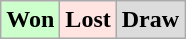<table class="wikitable">
<tr>
<td bgcolor="#ccffcc"><strong>Won</strong></td>
<td bgcolor="FFE4E1"><strong>Lost</strong></td>
<td bgcolor="DCDCDC"><strong>Draw</strong></td>
</tr>
</table>
